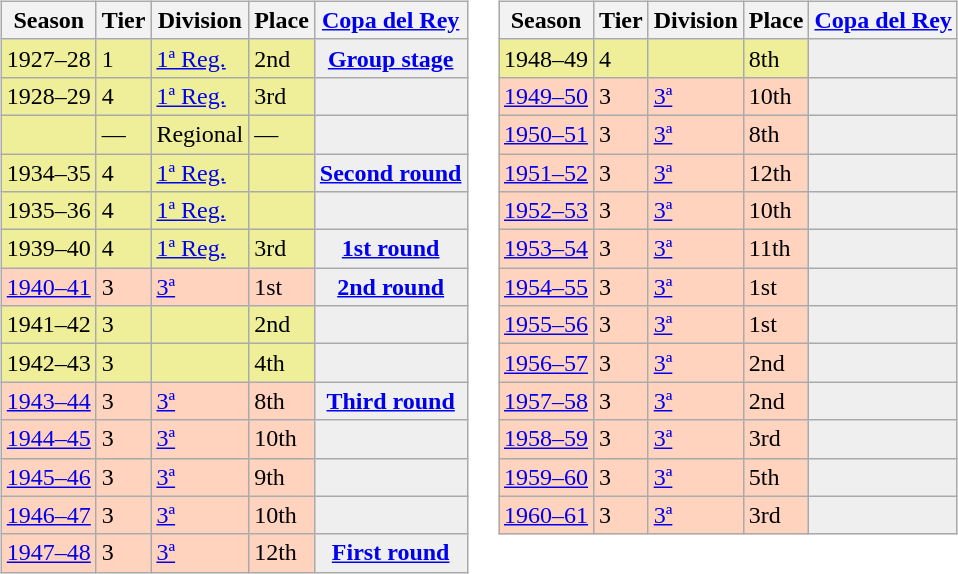<table>
<tr>
<td valign=top width=0%><br><table class="wikitable">
<tr style="background:#f0f6fa;">
<th>Season</th>
<th>Tier</th>
<th>Division</th>
<th>Place</th>
<th><a href='#'>Copa del Rey</a></th>
</tr>
<tr>
<td style="background:#EFEF99;">1927–28</td>
<td style="background:#EFEF99;">1</td>
<td style="background:#EFEF99;"><a href='#'>1ª Reg.</a></td>
<td style="background:#EFEF99;">2nd</td>
<th style="background:#efefef;"><a href='#'>Group stage</a></th>
</tr>
<tr>
<td style="background:#EFEF99;">1928–29</td>
<td style="background:#EFEF99;">4</td>
<td style="background:#EFEF99;"><a href='#'>1ª Reg.</a></td>
<td style="background:#EFEF99;">3rd</td>
<th style="background:#efefef;"></th>
</tr>
<tr>
<td style="background:#EFEF99;"></td>
<td style="background:#EFEF99;">—</td>
<td style="background:#EFEF99;">Regional</td>
<td style="background:#EFEF99;">—</td>
<th style="background:#efefef;"></th>
</tr>
<tr>
<td style="background:#EFEF99;">1934–35</td>
<td style="background:#EFEF99;">4</td>
<td style="background:#EFEF99;"><a href='#'>1ª Reg.</a></td>
<td style="background:#EFEF99;"></td>
<th style="background:#efefef;"><a href='#'>Second round</a></th>
</tr>
<tr>
<td style="background:#EFEF99;">1935–36</td>
<td style="background:#EFEF99;">4</td>
<td style="background:#EFEF99;"><a href='#'>1ª Reg.</a></td>
<td style="background:#EFEF99;"></td>
<th style="background:#efefef;"></th>
</tr>
<tr>
<td style="background:#EFEF99;">1939–40</td>
<td style="background:#EFEF99;">4</td>
<td style="background:#EFEF99;"><a href='#'>1ª Reg.</a></td>
<td style="background:#EFEF99;">3rd</td>
<th style="background:#efefef;"><a href='#'>1st round</a></th>
</tr>
<tr>
<td style="background:#FFD3BD;"><a href='#'>1940–41</a></td>
<td style="background:#FFD3BD;">3</td>
<td style="background:#FFD3BD;"><a href='#'>3ª</a></td>
<td style="background:#FFD3BD;">1st</td>
<th style="background:#efefef;"><a href='#'>2nd round</a></th>
</tr>
<tr>
<td style="background:#EFEF99;">1941–42</td>
<td style="background:#EFEF99;">3</td>
<td style="background:#EFEF99;"></td>
<td style="background:#EFEF99;">2nd</td>
<th style="background:#efefef;"></th>
</tr>
<tr>
<td style="background:#EFEF99;">1942–43</td>
<td style="background:#EFEF99;">3</td>
<td style="background:#EFEF99;"></td>
<td style="background:#EFEF99;">4th</td>
<th style="background:#efefef;"></th>
</tr>
<tr>
<td style="background:#FFD3BD;"><a href='#'>1943–44</a></td>
<td style="background:#FFD3BD;">3</td>
<td style="background:#FFD3BD;"><a href='#'>3ª</a></td>
<td style="background:#FFD3BD;">8th</td>
<th style="background:#efefef;"><a href='#'>Third round</a></th>
</tr>
<tr>
<td style="background:#FFD3BD;"><a href='#'>1944–45</a></td>
<td style="background:#FFD3BD;">3</td>
<td style="background:#FFD3BD;"><a href='#'>3ª</a></td>
<td style="background:#FFD3BD;">10th</td>
<th style="background:#efefef;"></th>
</tr>
<tr>
<td style="background:#FFD3BD;"><a href='#'>1945–46</a></td>
<td style="background:#FFD3BD;">3</td>
<td style="background:#FFD3BD;"><a href='#'>3ª</a></td>
<td style="background:#FFD3BD;">9th</td>
<th style="background:#efefef;"></th>
</tr>
<tr>
<td style="background:#FFD3BD;"><a href='#'>1946–47</a></td>
<td style="background:#FFD3BD;">3</td>
<td style="background:#FFD3BD;"><a href='#'>3ª</a></td>
<td style="background:#FFD3BD;">10th</td>
<th style="background:#efefef;"></th>
</tr>
<tr>
<td style="background:#FFD3BD;"><a href='#'>1947–48</a></td>
<td style="background:#FFD3BD;">3</td>
<td style="background:#FFD3BD;"><a href='#'>3ª</a></td>
<td style="background:#FFD3BD;">12th</td>
<th style="background:#efefef;"><a href='#'>First round</a></th>
</tr>
</table>
</td>
<td valign=top width=0%><br><table class="wikitable">
<tr style="background:#f0f6fa;">
<th>Season</th>
<th>Tier</th>
<th>Division</th>
<th>Place</th>
<th><a href='#'>Copa del Rey</a></th>
</tr>
<tr>
<td style="background:#EFEF99;">1948–49</td>
<td style="background:#EFEF99;">4</td>
<td style="background:#EFEF99;"></td>
<td style="background:#EFEF99;">8th</td>
<th style="background:#efefef;"></th>
</tr>
<tr>
<td style="background:#FFD3BD;"><a href='#'>1949–50</a></td>
<td style="background:#FFD3BD;">3</td>
<td style="background:#FFD3BD;"><a href='#'>3ª</a></td>
<td style="background:#FFD3BD;">10th</td>
<th style="background:#efefef;"></th>
</tr>
<tr>
<td style="background:#FFD3BD;"><a href='#'>1950–51</a></td>
<td style="background:#FFD3BD;">3</td>
<td style="background:#FFD3BD;"><a href='#'>3ª</a></td>
<td style="background:#FFD3BD;">8th</td>
<th style="background:#efefef;"></th>
</tr>
<tr>
<td style="background:#FFD3BD;"><a href='#'>1951–52</a></td>
<td style="background:#FFD3BD;">3</td>
<td style="background:#FFD3BD;"><a href='#'>3ª</a></td>
<td style="background:#FFD3BD;">12th</td>
<th style="background:#efefef;"></th>
</tr>
<tr>
<td style="background:#FFD3BD;"><a href='#'>1952–53</a></td>
<td style="background:#FFD3BD;">3</td>
<td style="background:#FFD3BD;"><a href='#'>3ª</a></td>
<td style="background:#FFD3BD;">10th</td>
<th style="background:#efefef;"></th>
</tr>
<tr>
<td style="background:#FFD3BD;"><a href='#'>1953–54</a></td>
<td style="background:#FFD3BD;">3</td>
<td style="background:#FFD3BD;"><a href='#'>3ª</a></td>
<td style="background:#FFD3BD;">11th</td>
<th style="background:#efefef;"></th>
</tr>
<tr>
<td style="background:#FFD3BD;"><a href='#'>1954–55</a></td>
<td style="background:#FFD3BD;">3</td>
<td style="background:#FFD3BD;"><a href='#'>3ª</a></td>
<td style="background:#FFD3BD;">1st</td>
<th style="background:#efefef;"></th>
</tr>
<tr>
<td style="background:#FFD3BD;"><a href='#'>1955–56</a></td>
<td style="background:#FFD3BD;">3</td>
<td style="background:#FFD3BD;"><a href='#'>3ª</a></td>
<td style="background:#FFD3BD;">1st</td>
<th style="background:#efefef;"></th>
</tr>
<tr>
<td style="background:#FFD3BD;"><a href='#'>1956–57</a></td>
<td style="background:#FFD3BD;">3</td>
<td style="background:#FFD3BD;"><a href='#'>3ª</a></td>
<td style="background:#FFD3BD;">2nd</td>
<th style="background:#efefef;"></th>
</tr>
<tr>
<td style="background:#FFD3BD;"><a href='#'>1957–58</a></td>
<td style="background:#FFD3BD;">3</td>
<td style="background:#FFD3BD;"><a href='#'>3ª</a></td>
<td style="background:#FFD3BD;">2nd</td>
<th style="background:#efefef;"></th>
</tr>
<tr>
<td style="background:#FFD3BD;"><a href='#'>1958–59</a></td>
<td style="background:#FFD3BD;">3</td>
<td style="background:#FFD3BD;"><a href='#'>3ª</a></td>
<td style="background:#FFD3BD;">3rd</td>
<th style="background:#efefef;"></th>
</tr>
<tr>
<td style="background:#FFD3BD;"><a href='#'>1959–60</a></td>
<td style="background:#FFD3BD;">3</td>
<td style="background:#FFD3BD;"><a href='#'>3ª</a></td>
<td style="background:#FFD3BD;">5th</td>
<th style="background:#efefef;"></th>
</tr>
<tr>
<td style="background:#FFD3BD;"><a href='#'>1960–61</a></td>
<td style="background:#FFD3BD;">3</td>
<td style="background:#FFD3BD;"><a href='#'>3ª</a></td>
<td style="background:#FFD3BD;">3rd</td>
<th style="background:#efefef;"></th>
</tr>
</table>
</td>
</tr>
</table>
